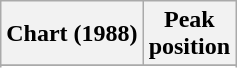<table class="wikitable sortable plainrowheaders">
<tr>
<th>Chart (1988)</th>
<th>Peak<br>position</th>
</tr>
<tr>
</tr>
<tr>
</tr>
</table>
